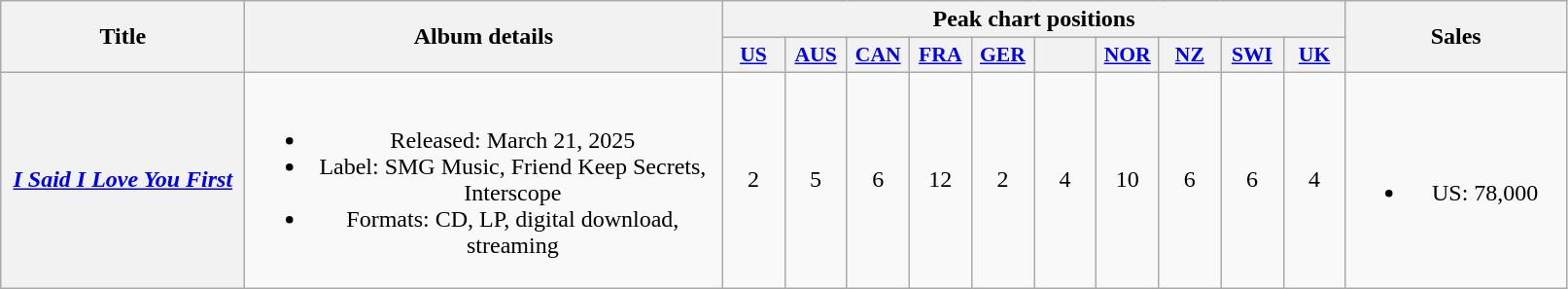<table class="wikitable plainrowheaders" style="text-align:center;">
<tr>
<th scope="col" rowspan="2" style="width:10em;">Title</th>
<th scope="col" rowspan="2" style="width:20em;">Album details</th>
<th scope="col" colspan="10">Peak chart positions</th>
<th scope="col" rowspan="2" style="width:9em;">Sales</th>
</tr>
<tr>
<th scope="col" style="width:2.5em;font-size:90%;"><a href='#'>US</a><br></th>
<th scope="col" style="width:2.5em;font-size:90%;"><a href='#'>AUS</a><br></th>
<th scope="col" style="width:2.5em;font-size:90%;"><a href='#'>CAN</a><br></th>
<th scope="col" style="width:2.5em;font-size:90%;"><a href='#'>FRA</a><br></th>
<th scope="col" style="width:2.5em;font-size:90%;"><a href='#'>GER</a><br></th>
<th scope="col" style="width:2.5em;font-size:90%;"><a href='#'></a><br></th>
<th scope="col" style="width:2.5em;font-size:90%;"><a href='#'>NOR</a><br></th>
<th scope="col" style="width:2.5em;font-size:90%;"><a href='#'>NZ</a><br></th>
<th scope="col" style="width:2.5em;font-size:90%;"><a href='#'>SWI</a><br></th>
<th scope="col" style="width:2.5em;font-size:90%;"><a href='#'>UK</a><br></th>
</tr>
<tr>
<th scope="row"><em><a href='#'>I Said I Love You First</a></em><br></th>
<td><br><ul><li>Released: March 21, 2025</li><li>Label: SMG Music, Friend Keep Secrets, Interscope</li><li>Formats: CD, LP, digital download, streaming</li></ul></td>
<td>2</td>
<td>5</td>
<td>6</td>
<td>12</td>
<td>2</td>
<td>4</td>
<td>10</td>
<td>6</td>
<td>6</td>
<td>4</td>
<td><br><ul><li>US: 78,000</li></ul></td>
</tr>
</table>
